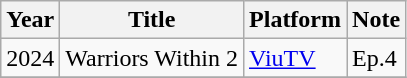<table class="wikitable plainrowheaders">
<tr>
<th scope="col">Year</th>
<th scope="col">Title</th>
<th scope="col">Platform</th>
<th scope="col">Note</th>
</tr>
<tr>
<td>2024</td>
<td>Warriors Within 2</td>
<td><a href='#'>ViuTV</a></td>
<td>Ep.4 </td>
</tr>
<tr>
</tr>
</table>
